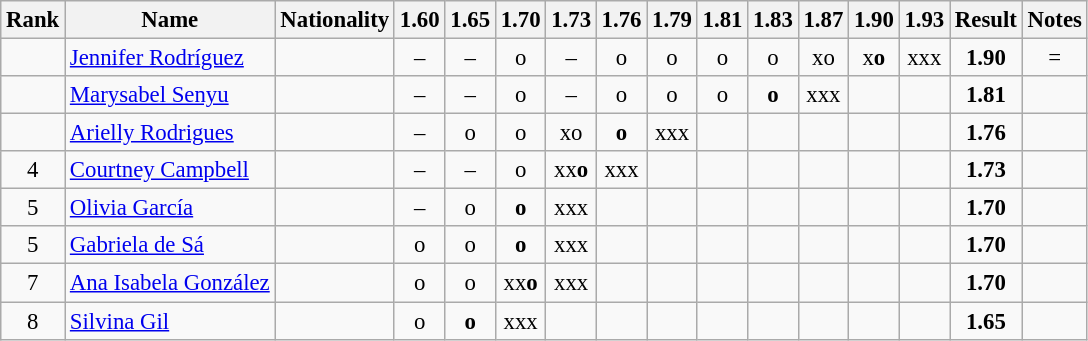<table class="wikitable sortable" style="text-align:center;font-size:95%">
<tr>
<th>Rank</th>
<th>Name</th>
<th>Nationality</th>
<th>1.60</th>
<th>1.65</th>
<th>1.70</th>
<th>1.73</th>
<th>1.76</th>
<th>1.79</th>
<th>1.81</th>
<th>1.83</th>
<th>1.87</th>
<th>1.90</th>
<th>1.93</th>
<th>Result</th>
<th>Notes</th>
</tr>
<tr>
<td></td>
<td align=left><a href='#'>Jennifer Rodríguez</a></td>
<td align=left></td>
<td>–</td>
<td>–</td>
<td>o</td>
<td>–</td>
<td>o</td>
<td>o</td>
<td>o</td>
<td>o</td>
<td>xo</td>
<td>x<strong>o</strong></td>
<td>xxx</td>
<td><strong>1.90</strong></td>
<td>=<strong></strong></td>
</tr>
<tr>
<td></td>
<td align=left><a href='#'>Marysabel Senyu</a></td>
<td align=left></td>
<td>–</td>
<td>–</td>
<td>o</td>
<td>–</td>
<td>o</td>
<td>o</td>
<td>o</td>
<td><strong>o</strong></td>
<td>xxx</td>
<td></td>
<td></td>
<td><strong>1.81</strong></td>
<td></td>
</tr>
<tr>
<td></td>
<td align=left><a href='#'>Arielly Rodrigues</a></td>
<td align=left></td>
<td>–</td>
<td>o</td>
<td>o</td>
<td>xo</td>
<td><strong>o</strong></td>
<td>xxx</td>
<td></td>
<td></td>
<td></td>
<td></td>
<td></td>
<td><strong>1.76</strong></td>
<td></td>
</tr>
<tr>
<td>4</td>
<td align=left><a href='#'>Courtney Campbell</a></td>
<td align=left></td>
<td>–</td>
<td>–</td>
<td>o</td>
<td>xx<strong>o</strong></td>
<td>xxx</td>
<td></td>
<td></td>
<td></td>
<td></td>
<td></td>
<td></td>
<td><strong>1.73</strong></td>
<td></td>
</tr>
<tr>
<td>5</td>
<td align=left><a href='#'>Olivia García</a></td>
<td align=left></td>
<td>–</td>
<td>o</td>
<td><strong>o</strong></td>
<td>xxx</td>
<td></td>
<td></td>
<td></td>
<td></td>
<td></td>
<td></td>
<td></td>
<td><strong>1.70</strong></td>
<td></td>
</tr>
<tr>
<td>5</td>
<td align=left><a href='#'>Gabriela de Sá</a></td>
<td align=left></td>
<td>o</td>
<td>o</td>
<td><strong>o</strong></td>
<td>xxx</td>
<td></td>
<td></td>
<td></td>
<td></td>
<td></td>
<td></td>
<td></td>
<td><strong>1.70</strong></td>
<td></td>
</tr>
<tr>
<td>7</td>
<td align=left><a href='#'>Ana Isabela González</a></td>
<td align=left></td>
<td>o</td>
<td>o</td>
<td>xx<strong>o</strong></td>
<td>xxx</td>
<td></td>
<td></td>
<td></td>
<td></td>
<td></td>
<td></td>
<td></td>
<td><strong>1.70</strong></td>
<td></td>
</tr>
<tr>
<td>8</td>
<td align=left><a href='#'>Silvina Gil</a></td>
<td align=left></td>
<td>o</td>
<td><strong>o</strong></td>
<td>xxx</td>
<td></td>
<td></td>
<td></td>
<td></td>
<td></td>
<td></td>
<td></td>
<td></td>
<td><strong>1.65</strong></td>
<td></td>
</tr>
</table>
